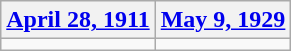<table class=wikitable>
<tr>
<th><a href='#'>April 28, 1911</a></th>
<th><a href='#'>May 9, 1929</a></th>
</tr>
<tr>
<td></td>
<td></td>
</tr>
</table>
